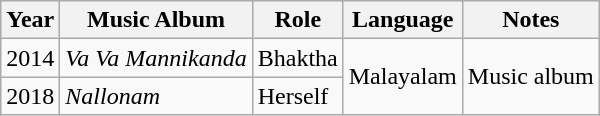<table class="wikitable sortable">
<tr>
<th>Year</th>
<th>Music Album</th>
<th>Role</th>
<th>Language</th>
<th class="unsortable">Notes</th>
</tr>
<tr>
<td>2014</td>
<td><em>Va Va Mannikanda</em></td>
<td>Bhaktha</td>
<td rowspan="2">Malayalam</td>
<td rowspan="2">Music album</td>
</tr>
<tr>
<td>2018</td>
<td><em>Nallonam</em></td>
<td>Herself</td>
</tr>
</table>
